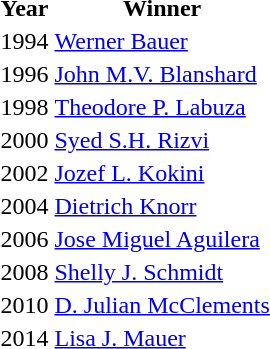<table>
<tr>
<th>Year</th>
<th>Winner</th>
</tr>
<tr>
<td>1994</td>
<td><a href='#'>Werner Bauer</a></td>
</tr>
<tr>
<td>1996</td>
<td><a href='#'>John M.V. Blanshard</a></td>
</tr>
<tr>
<td>1998</td>
<td><a href='#'>Theodore P. Labuza</a></td>
</tr>
<tr>
<td>2000</td>
<td><a href='#'>Syed S.H. Rizvi</a></td>
</tr>
<tr>
<td>2002</td>
<td><a href='#'>Jozef L. Kokini</a></td>
</tr>
<tr>
<td>2004</td>
<td><a href='#'>Dietrich Knorr</a></td>
</tr>
<tr>
<td>2006</td>
<td><a href='#'>Jose Miguel Aguilera</a></td>
</tr>
<tr>
<td>2008</td>
<td><a href='#'>Shelly J. Schmidt</a></td>
</tr>
<tr>
<td>2010</td>
<td><a href='#'>D. Julian McClements</a></td>
</tr>
<tr>
<td>2014</td>
<td><a href='#'>Lisa J. Mauer</a></td>
</tr>
<tr>
</tr>
</table>
